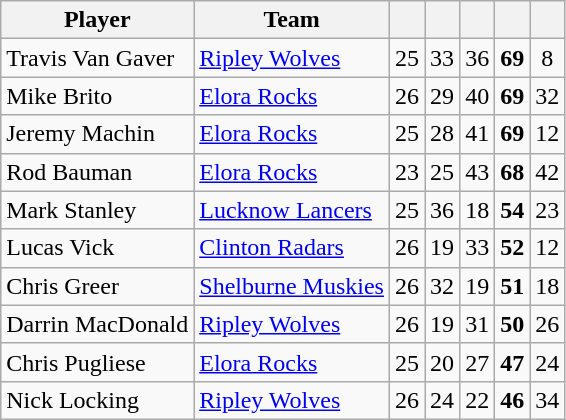<table class="wikitable" style="text-align:center">
<tr>
<th width:30%;">Player</th>
<th width:30%;">Team</th>
<th width:7.5%;"></th>
<th width:7.5%;"></th>
<th width:7.5%;"></th>
<th width:7.5%;"></th>
<th width:7.5%;"></th>
</tr>
<tr>
<td align=left>Travis Van Gaver</td>
<td align=left><a href='#'>Ripley Wolves</a></td>
<td>25</td>
<td>33</td>
<td>36</td>
<td><strong>69</strong></td>
<td>8</td>
</tr>
<tr>
<td align=left>Mike Brito</td>
<td align=left><a href='#'>Elora Rocks</a></td>
<td>26</td>
<td>29</td>
<td>40</td>
<td><strong>69</strong></td>
<td>32</td>
</tr>
<tr>
<td align=left>Jeremy Machin</td>
<td align=left><a href='#'>Elora Rocks</a></td>
<td>25</td>
<td>28</td>
<td>41</td>
<td><strong>69</strong></td>
<td>12</td>
</tr>
<tr>
<td align=left>Rod Bauman</td>
<td align=left><a href='#'>Elora Rocks</a></td>
<td>23</td>
<td>25</td>
<td>43</td>
<td><strong>68</strong></td>
<td>42</td>
</tr>
<tr>
<td align=left>Mark Stanley</td>
<td align=left><a href='#'>Lucknow Lancers</a></td>
<td>25</td>
<td>36</td>
<td>18</td>
<td><strong>54</strong></td>
<td>23</td>
</tr>
<tr>
<td align=left>Lucas Vick</td>
<td align=left><a href='#'>Clinton Radars</a></td>
<td>26</td>
<td>19</td>
<td>33</td>
<td><strong>52</strong></td>
<td>12</td>
</tr>
<tr>
<td align=left>Chris Greer</td>
<td align=left><a href='#'>Shelburne Muskies</a></td>
<td>26</td>
<td>32</td>
<td>19</td>
<td><strong>51</strong></td>
<td>18</td>
</tr>
<tr>
<td align=left>Darrin MacDonald</td>
<td align=left><a href='#'>Ripley Wolves</a></td>
<td>26</td>
<td>19</td>
<td>31</td>
<td><strong>50</strong></td>
<td>26</td>
</tr>
<tr>
<td align=left>Chris Pugliese</td>
<td align=left><a href='#'>Elora Rocks</a></td>
<td>25</td>
<td>20</td>
<td>27</td>
<td><strong>47</strong></td>
<td>24</td>
</tr>
<tr>
<td align=left>Nick Locking</td>
<td align=left><a href='#'>Ripley Wolves</a></td>
<td>26</td>
<td>24</td>
<td>22</td>
<td><strong>46</strong></td>
<td>34</td>
</tr>
</table>
